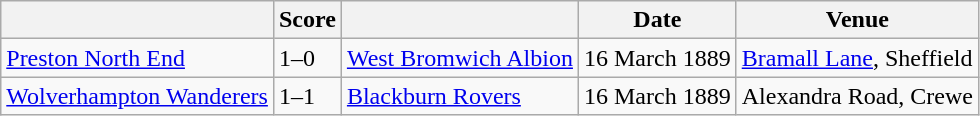<table class="wikitable">
<tr>
<th></th>
<th>Score</th>
<th></th>
<th>Date</th>
<th>Venue</th>
</tr>
<tr>
<td><a href='#'>Preston North End</a></td>
<td>1–0</td>
<td><a href='#'>West Bromwich Albion</a></td>
<td>16 March 1889</td>
<td><a href='#'>Bramall Lane</a>, Sheffield</td>
</tr>
<tr>
<td><a href='#'>Wolverhampton Wanderers</a></td>
<td>1–1</td>
<td><a href='#'>Blackburn Rovers</a></td>
<td>16 March 1889</td>
<td>Alexandra Road, Crewe</td>
</tr>
</table>
